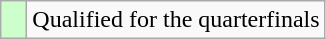<table class="wikitable">
<tr>
<td width=10px bgcolor="#ccffcc"></td>
<td>Qualified for the quarterfinals</td>
</tr>
</table>
